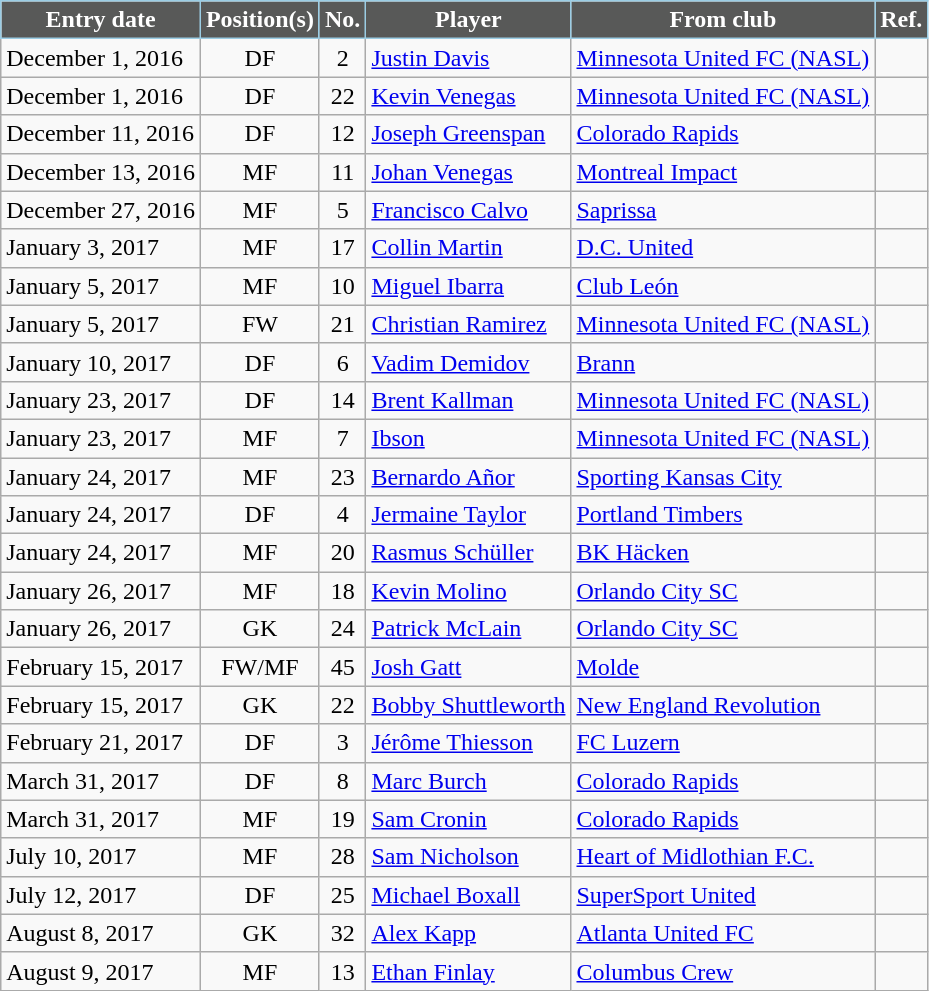<table class="wikitable sortable">
<tr>
<th style="background:#585958; color:#FFFFFF; border:1px solid #9BCDE4;"><strong>Entry date</strong></th>
<th style="background:#585958; color:#FFFFFF; border:1px solid #9BCDE4;"><strong>Position(s)</strong></th>
<th style="background:#585958; color:#FFFFFF; border:1px solid #9BCDE4;"><strong>No.</strong></th>
<th style="background:#585958; color:#FFFFFF; border:1px solid #9BCDE4;"><strong>Player</strong></th>
<th style="background:#585958; color:#FFFFFF; border:1px solid #9BCDE4;"><strong>From club</strong></th>
<th style="background:#585958; color:#FFFFFF; border:1px solid #9BCDE4;"><strong>Ref.</strong></th>
</tr>
<tr>
<td>December 1, 2016</td>
<td style="text-align:center;">DF</td>
<td style="text-align:center;">2</td>
<td style="text-align:left;"> <a href='#'>Justin Davis</a></td>
<td style="text-align:left;"> <a href='#'>Minnesota United FC (NASL)</a></td>
<td></td>
</tr>
<tr>
<td>December 1, 2016</td>
<td style="text-align:center;">DF</td>
<td style="text-align:center;">22</td>
<td style="text-align:left;"> <a href='#'>Kevin Venegas</a></td>
<td style="text-align:left;"> <a href='#'>Minnesota United FC (NASL)</a></td>
<td></td>
</tr>
<tr>
<td>December 11, 2016</td>
<td style="text-align:center;">DF</td>
<td style="text-align:center;">12</td>
<td style="text-align:left;"> <a href='#'>Joseph Greenspan</a></td>
<td style="text-align:left;"> <a href='#'>Colorado Rapids</a></td>
<td></td>
</tr>
<tr>
<td>December 13, 2016</td>
<td style="text-align:center;">MF</td>
<td style="text-align:center;">11</td>
<td style="text-align:left;"> <a href='#'>Johan Venegas</a></td>
<td style="text-align:left;"> <a href='#'>Montreal Impact</a></td>
<td></td>
</tr>
<tr>
<td>December 27, 2016</td>
<td style="text-align:center;">MF</td>
<td style="text-align:center;">5</td>
<td style="text-align:left;"> <a href='#'>Francisco Calvo</a></td>
<td style="text-align:left;"> <a href='#'>Saprissa</a></td>
<td></td>
</tr>
<tr>
<td>January 3, 2017</td>
<td style="text-align:center;">MF</td>
<td style="text-align:center;">17</td>
<td style="text-align:left;"> <a href='#'>Collin Martin</a></td>
<td style="text-align:left;"> <a href='#'>D.C. United</a></td>
<td></td>
</tr>
<tr>
<td>January 5, 2017</td>
<td style="text-align:center;">MF</td>
<td style="text-align:center;">10</td>
<td style="text-align:left;"> <a href='#'>Miguel Ibarra</a></td>
<td style="text-align:left;"> <a href='#'>Club León</a></td>
<td></td>
</tr>
<tr>
<td>January 5, 2017</td>
<td style="text-align:center;">FW</td>
<td style="text-align:center;">21</td>
<td style="text-align:left;"> <a href='#'>Christian Ramirez</a></td>
<td style="text-align:left;"> <a href='#'>Minnesota United FC (NASL)</a></td>
<td></td>
</tr>
<tr>
<td>January 10, 2017</td>
<td style="text-align:center;">DF</td>
<td style="text-align:center;">6</td>
<td style="text-align:left;"> <a href='#'>Vadim Demidov</a></td>
<td style="text-align:left;"> <a href='#'>Brann</a></td>
<td></td>
</tr>
<tr>
<td>January 23, 2017</td>
<td style="text-align:center;">DF</td>
<td style="text-align:center;">14</td>
<td style="text-align:left;"> <a href='#'>Brent Kallman</a></td>
<td style="text-align:left;"> <a href='#'>Minnesota United FC (NASL)</a></td>
<td></td>
</tr>
<tr>
<td>January 23, 2017</td>
<td style="text-align:center;">MF</td>
<td style="text-align:center;">7</td>
<td style="text-align:left;"> <a href='#'>Ibson</a></td>
<td style="text-align:left;"> <a href='#'>Minnesota United FC (NASL)</a></td>
<td></td>
</tr>
<tr>
<td>January 24, 2017</td>
<td style="text-align:center;">MF</td>
<td style="text-align:center;">23</td>
<td style="text-align:left;"> <a href='#'>Bernardo Añor</a></td>
<td style="text-align:left;"> <a href='#'>Sporting Kansas City</a></td>
<td></td>
</tr>
<tr>
<td>January 24, 2017</td>
<td style="text-align:center;">DF</td>
<td style="text-align:center;">4</td>
<td style="text-align:left;"> <a href='#'>Jermaine Taylor</a></td>
<td style="text-align:left;"> <a href='#'>Portland Timbers</a></td>
<td></td>
</tr>
<tr>
<td>January 24, 2017</td>
<td style="text-align:center;">MF</td>
<td style="text-align:center;">20</td>
<td style="text-align:left;"> <a href='#'>Rasmus Schüller</a></td>
<td style="text-align:left;"> <a href='#'>BK Häcken</a></td>
<td></td>
</tr>
<tr>
<td>January 26, 2017</td>
<td style="text-align:center;">MF</td>
<td style="text-align:center;">18</td>
<td style="text-align:left;"> <a href='#'>Kevin Molino</a></td>
<td style="text-align:left;"> <a href='#'>Orlando City SC</a></td>
<td></td>
</tr>
<tr>
<td>January 26, 2017</td>
<td style="text-align:center;">GK</td>
<td style="text-align:center;">24</td>
<td style="text-align:left;"> <a href='#'>Patrick McLain</a></td>
<td style="text-align:left;"> <a href='#'>Orlando City SC</a></td>
<td></td>
</tr>
<tr>
<td>February 15, 2017</td>
<td style="text-align:center;">FW/MF</td>
<td style="text-align:center;">45</td>
<td style="text-align:left;"> <a href='#'>Josh Gatt</a></td>
<td style="text-align:left;"> <a href='#'>Molde</a></td>
<td></td>
</tr>
<tr>
<td>February 15, 2017</td>
<td style="text-align:center;">GK</td>
<td style="text-align:center;">22</td>
<td style="text-align:left;"> <a href='#'>Bobby Shuttleworth</a></td>
<td style="text-align:left;"> <a href='#'>New England Revolution</a></td>
<td></td>
</tr>
<tr>
<td>February 21, 2017</td>
<td style="text-align:center;">DF</td>
<td style="text-align:center;">3</td>
<td style="text-align:left;"> <a href='#'>Jérôme Thiesson</a></td>
<td style="text-align:left;"> <a href='#'>FC Luzern</a></td>
<td></td>
</tr>
<tr>
<td>March 31, 2017</td>
<td style="text-align:center;">DF</td>
<td style="text-align:center;">8</td>
<td style="text-align:left;"> <a href='#'>Marc Burch</a></td>
<td style="text-align:left;"> <a href='#'>Colorado Rapids</a></td>
<td></td>
</tr>
<tr>
<td>March 31, 2017</td>
<td style="text-align:center;">MF</td>
<td style="text-align:center;">19</td>
<td style="text-align:left;"> <a href='#'>Sam Cronin</a></td>
<td style="text-align:left;"> <a href='#'>Colorado Rapids</a></td>
<td></td>
</tr>
<tr>
<td>July 10, 2017</td>
<td style="text-align:center;">MF</td>
<td style="text-align:center;">28</td>
<td style="text-align:left;"> <a href='#'>Sam Nicholson</a></td>
<td style="text-align:left;"> <a href='#'>Heart of Midlothian F.C.</a></td>
<td></td>
</tr>
<tr>
<td>July 12, 2017</td>
<td style="text-align:center;">DF</td>
<td style="text-align:center;">25</td>
<td style="text-align:left;"> <a href='#'>Michael Boxall</a></td>
<td style="text-align:left;"> <a href='#'>SuperSport United</a></td>
<td></td>
</tr>
<tr>
<td>August 8, 2017</td>
<td style="text-align:center;">GK</td>
<td style="text-align:center;">32</td>
<td style="text-align:left;"> <a href='#'>Alex Kapp</a></td>
<td style="text-align:left;"> <a href='#'>Atlanta United FC</a></td>
<td></td>
</tr>
<tr>
<td>August 9, 2017</td>
<td style="text-align:center;">MF</td>
<td style="text-align:center;">13</td>
<td style="text-align:left;"> <a href='#'>Ethan Finlay</a></td>
<td style="text-align:left;"> <a href='#'>Columbus Crew</a></td>
<td></td>
</tr>
</table>
